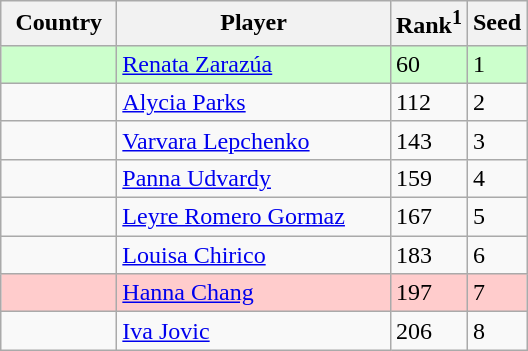<table class="sortable wikitable">
<tr>
<th width="70">Country</th>
<th width="175">Player</th>
<th>Rank<sup>1</sup></th>
<th>Seed</th>
</tr>
<tr style="background:#cfc;">
<td></td>
<td><a href='#'>Renata Zarazúa</a></td>
<td>60</td>
<td>1</td>
</tr>
<tr>
<td></td>
<td><a href='#'>Alycia Parks</a></td>
<td>112</td>
<td>2</td>
</tr>
<tr>
<td></td>
<td><a href='#'>Varvara Lepchenko</a></td>
<td>143</td>
<td>3</td>
</tr>
<tr>
<td></td>
<td><a href='#'>Panna Udvardy</a></td>
<td>159</td>
<td>4</td>
</tr>
<tr>
<td></td>
<td><a href='#'>Leyre Romero Gormaz</a></td>
<td>167</td>
<td>5</td>
</tr>
<tr>
<td></td>
<td><a href='#'>Louisa Chirico</a></td>
<td>183</td>
<td>6</td>
</tr>
<tr style="background:#fcc;">
<td></td>
<td><a href='#'>Hanna Chang</a></td>
<td>197</td>
<td>7</td>
</tr>
<tr>
<td></td>
<td><a href='#'>Iva Jovic</a></td>
<td>206</td>
<td>8</td>
</tr>
</table>
